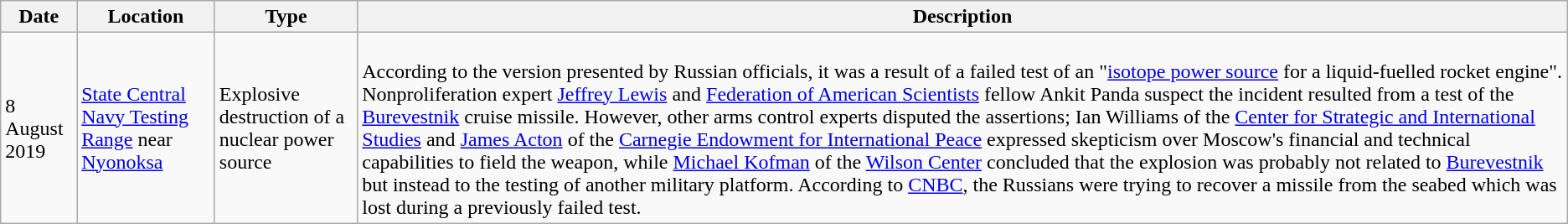<table class="wikitable toptextcells">
<tr>
<th>Date</th>
<th>Location</th>
<th>Type</th>
<th>Description</th>
</tr>
<tr>
<td>8 August 2019</td>
<td><a href='#'>State Central Navy Testing Range</a> near <a href='#'>Nyonoksa</a></td>
<td>Explosive destruction of a nuclear power source</td>
<td><br>According to the version presented by Russian officials, it was a result of a failed test of an "<a href='#'>isotope power source</a> for a liquid-fuelled rocket engine". Nonproliferation expert <a href='#'>Jeffrey Lewis</a> and <a href='#'>Federation of American Scientists</a> fellow Ankit Panda suspect the incident resulted from a test of the <a href='#'>Burevestnik</a> cruise missile. However, other arms control experts disputed the assertions; Ian Williams of the <a href='#'>Center for Strategic and International Studies</a> and <a href='#'>James Acton</a> of the <a href='#'>Carnegie Endowment for International Peace</a> expressed skepticism over Moscow's financial and technical capabilities to field the weapon, while <a href='#'>Michael Kofman</a> of the <a href='#'>Wilson Center</a> concluded that the explosion was probably not related to <a href='#'>Burevestnik</a> but instead to the testing of another military platform. According to <a href='#'>CNBC</a>, the Russians were trying to recover a missile from the seabed which was lost during a previously failed test.</td>
</tr>
</table>
